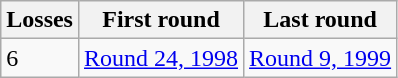<table class="wikitable">
<tr>
<th>Losses</th>
<th>First round</th>
<th>Last round</th>
</tr>
<tr>
<td>6</td>
<td><a href='#'>Round 24, 1998</a></td>
<td><a href='#'>Round 9, 1999</a></td>
</tr>
</table>
